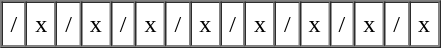<table border=1 cellspacing=0 cellpadding=5>
<tr>
<td>/</td>
<td>x</td>
<td>/</td>
<td>x</td>
<td>/</td>
<td>x</td>
<td>/</td>
<td>x</td>
<td>/</td>
<td>x</td>
<td>/</td>
<td>x</td>
<td>/</td>
<td>x</td>
<td>/</td>
<td>x</td>
</tr>
</table>
